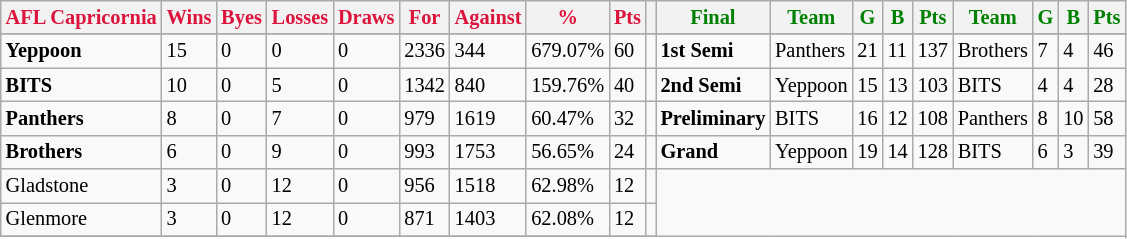<table style="font-size: 85%; text-align: left;" class="wikitable">
<tr>
<th style="color:crimson">AFL Capricornia</th>
<th style="color:crimson">Wins</th>
<th style="color:crimson">Byes</th>
<th style="color:crimson">Losses</th>
<th style="color:crimson">Draws</th>
<th style="color:crimson">For</th>
<th style="color:crimson">Against</th>
<th style="color:crimson">%</th>
<th style="color:crimson">Pts</th>
<th></th>
<th style="color:green">Final</th>
<th style="color:green">Team</th>
<th style="color:green">G</th>
<th style="color:green">B</th>
<th style="color:green">Pts</th>
<th style="color:green">Team</th>
<th style="color:green">G</th>
<th style="color:green">B</th>
<th style="color:green">Pts</th>
</tr>
<tr>
</tr>
<tr>
</tr>
<tr>
<td><strong>	Yeppoon	</strong></td>
<td>15</td>
<td>0</td>
<td>0</td>
<td>0</td>
<td>2336</td>
<td>344</td>
<td>679.07%</td>
<td>60</td>
<td></td>
<td><strong>1st Semi</strong></td>
<td>Panthers</td>
<td>21</td>
<td>11</td>
<td>137</td>
<td>Brothers</td>
<td>7</td>
<td>4</td>
<td>46</td>
</tr>
<tr>
<td><strong>	BITS	</strong></td>
<td>10</td>
<td>0</td>
<td>5</td>
<td>0</td>
<td>1342</td>
<td>840</td>
<td>159.76%</td>
<td>40</td>
<td></td>
<td><strong>2nd Semi</strong></td>
<td>Yeppoon</td>
<td>15</td>
<td>13</td>
<td>103</td>
<td>BITS</td>
<td>4</td>
<td>4</td>
<td>28</td>
</tr>
<tr>
<td><strong>	Panthers	</strong></td>
<td>8</td>
<td>0</td>
<td>7</td>
<td>0</td>
<td>979</td>
<td>1619</td>
<td>60.47%</td>
<td>32</td>
<td></td>
<td><strong>Preliminary</strong></td>
<td>BITS</td>
<td>16</td>
<td>12</td>
<td>108</td>
<td>Panthers</td>
<td>8</td>
<td>10</td>
<td>58</td>
</tr>
<tr>
<td><strong>	Brothers	</strong></td>
<td>6</td>
<td>0</td>
<td>9</td>
<td>0</td>
<td>993</td>
<td>1753</td>
<td>56.65%</td>
<td>24</td>
<td></td>
<td><strong>Grand</strong></td>
<td>Yeppoon</td>
<td>19</td>
<td>14</td>
<td>128</td>
<td>BITS</td>
<td>6</td>
<td>3</td>
<td>39</td>
</tr>
<tr>
<td>Gladstone</td>
<td>3</td>
<td>0</td>
<td>12</td>
<td>0</td>
<td>956</td>
<td>1518</td>
<td>62.98%</td>
<td>12</td>
<td></td>
</tr>
<tr>
<td>Glenmore</td>
<td>3</td>
<td>0</td>
<td>12</td>
<td>0</td>
<td>871</td>
<td>1403</td>
<td>62.08%</td>
<td>12</td>
<td></td>
</tr>
<tr>
</tr>
</table>
